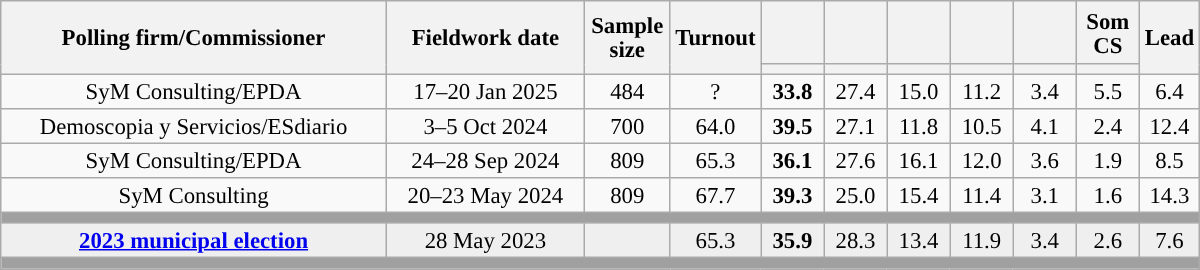<table class="wikitable collapsible collapsed" style="text-align:center; font-size:95%; line-height:16px;">
<tr style="height:42px;">
<th style="width:250px;" rowspan="2">Polling firm/Commissioner</th>
<th style="width:125px;" rowspan="2">Fieldwork date</th>
<th style="width:50px;" rowspan="2">Sample size</th>
<th style="width:45px;" rowspan="2">Turnout</th>
<th style="width:35px;"></th>
<th style="width:35px;"></th>
<th style="width:35px;"></th>
<th style="width:35px;"></th>
<th style="width:35px;"></th>
<th style="width:35px;">Som<br>CS</th>
<th style="width:30px;" rowspan="2">Lead</th>
</tr>
<tr>
<th style="color:inherit;background:"></th>
<th style="color:inherit;background:"></th>
<th style="color:inherit;background:"></th>
<th style="color:inherit;background:"></th>
<th style="color:inherit;background:"></th>
<th style="color:inherit;background:"></th>
</tr>
<tr>
<td>SyM Consulting/EPDA</td>
<td>17–20 Jan 2025</td>
<td>484</td>
<td>?</td>
<td><strong>33.8</strong><br></td>
<td>27.4<br></td>
<td>15.0<br></td>
<td>11.2<br></td>
<td>3.4<br></td>
<td>5.5<br></td>
<td style="background:">6.4</td>
</tr>
<tr>
<td>Demoscopia y Servicios/ESdiario</td>
<td>3–5 Oct 2024</td>
<td>700</td>
<td>64.0</td>
<td><strong>39.5</strong><br></td>
<td>27.1<br></td>
<td>11.8<br></td>
<td>10.5<br></td>
<td>4.1<br></td>
<td>2.4<br></td>
<td style="background:">12.4</td>
</tr>
<tr>
<td>SyM Consulting/EPDA</td>
<td>24–28 Sep 2024</td>
<td>809</td>
<td>65.3</td>
<td><strong>36.1</strong><br></td>
<td>27.6<br></td>
<td>16.1<br></td>
<td>12.0<br></td>
<td>3.6<br></td>
<td>1.9<br></td>
<td style="background:">8.5</td>
</tr>
<tr>
<td>SyM Consulting</td>
<td>20–23 May 2024</td>
<td>809</td>
<td>67.7</td>
<td><strong>39.3</strong><br></td>
<td>25.0<br></td>
<td>15.4<br></td>
<td>11.4<br></td>
<td>3.1<br></td>
<td>1.6<br></td>
<td style="background:">14.3</td>
</tr>
<tr>
<td colspan="11" style="background:#A0A0A0"></td>
</tr>
<tr style="background:#EFEFEF;">
<td><strong><a href='#'>2023 municipal election</a></strong></td>
<td>28 May 2023</td>
<td></td>
<td>65.3</td>
<td><strong>35.9</strong><br></td>
<td>28.3<br></td>
<td>13.4<br></td>
<td>11.9<br></td>
<td>3.4<br></td>
<td>2.6<br></td>
<td style="background:">7.6</td>
</tr>
<tr>
<td colspan="11" style="background:#A0A0A0"></td>
</tr>
</table>
